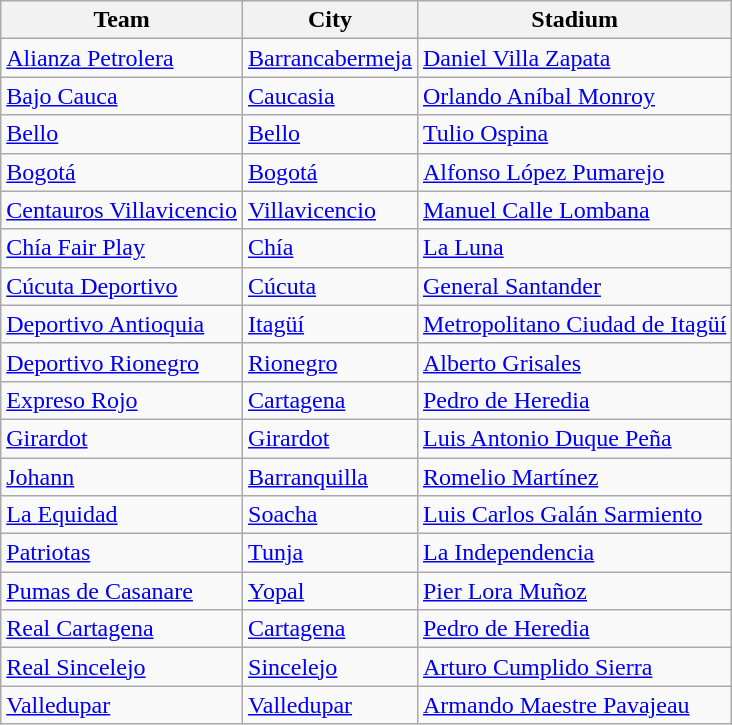<table class="wikitable sortable">
<tr>
<th>Team</th>
<th>City</th>
<th>Stadium</th>
</tr>
<tr>
<td><a href='#'>Alianza Petrolera</a></td>
<td><a href='#'>Barrancabermeja</a></td>
<td><a href='#'>Daniel Villa Zapata</a></td>
</tr>
<tr>
<td><a href='#'>Bajo Cauca</a></td>
<td><a href='#'>Caucasia</a></td>
<td><a href='#'>Orlando Aníbal Monroy</a></td>
</tr>
<tr>
<td><a href='#'>Bello</a></td>
<td><a href='#'>Bello</a></td>
<td><a href='#'>Tulio Ospina</a></td>
</tr>
<tr>
<td><a href='#'>Bogotá</a></td>
<td><a href='#'>Bogotá</a></td>
<td><a href='#'>Alfonso López Pumarejo</a></td>
</tr>
<tr>
<td><a href='#'>Centauros Villavicencio</a></td>
<td><a href='#'>Villavicencio</a></td>
<td><a href='#'>Manuel Calle Lombana</a></td>
</tr>
<tr>
<td><a href='#'>Chía Fair Play</a></td>
<td><a href='#'>Chía</a></td>
<td><a href='#'>La Luna</a></td>
</tr>
<tr>
<td><a href='#'>Cúcuta Deportivo</a></td>
<td><a href='#'>Cúcuta</a></td>
<td><a href='#'>General Santander</a></td>
</tr>
<tr>
<td><a href='#'>Deportivo Antioquia</a></td>
<td><a href='#'>Itagüí</a></td>
<td><a href='#'>Metropolitano Ciudad de Itagüí</a></td>
</tr>
<tr>
<td><a href='#'>Deportivo Rionegro</a></td>
<td><a href='#'>Rionegro</a></td>
<td><a href='#'>Alberto Grisales</a></td>
</tr>
<tr>
<td><a href='#'>Expreso Rojo</a></td>
<td><a href='#'>Cartagena</a></td>
<td><a href='#'>Pedro de Heredia</a></td>
</tr>
<tr>
<td><a href='#'>Girardot</a></td>
<td><a href='#'>Girardot</a></td>
<td><a href='#'>Luis Antonio Duque Peña</a></td>
</tr>
<tr>
<td><a href='#'>Johann</a></td>
<td><a href='#'>Barranquilla</a></td>
<td><a href='#'>Romelio Martínez</a></td>
</tr>
<tr>
<td><a href='#'>La Equidad</a></td>
<td><a href='#'>Soacha</a></td>
<td><a href='#'>Luis Carlos Galán Sarmiento</a></td>
</tr>
<tr>
<td><a href='#'>Patriotas</a></td>
<td><a href='#'>Tunja</a></td>
<td><a href='#'>La Independencia</a></td>
</tr>
<tr>
<td><a href='#'>Pumas de Casanare</a></td>
<td><a href='#'>Yopal</a></td>
<td><a href='#'>Pier Lora Muñoz</a></td>
</tr>
<tr>
<td><a href='#'>Real Cartagena</a></td>
<td><a href='#'>Cartagena</a></td>
<td><a href='#'>Pedro de Heredia</a></td>
</tr>
<tr>
<td><a href='#'>Real Sincelejo</a></td>
<td><a href='#'>Sincelejo</a></td>
<td><a href='#'>Arturo Cumplido Sierra</a></td>
</tr>
<tr>
<td><a href='#'>Valledupar</a></td>
<td><a href='#'>Valledupar</a></td>
<td><a href='#'>Armando Maestre Pavajeau</a></td>
</tr>
</table>
